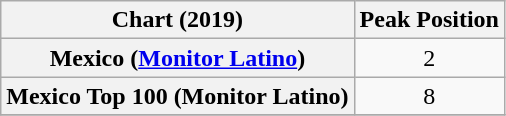<table class="wikitable sortable plainrowheaders" style="text-align:center">
<tr>
<th>Chart (2019)</th>
<th>Peak Position</th>
</tr>
<tr>
<th scope="row">Mexico (<a href='#'>Monitor Latino</a>)</th>
<td align="center">2</td>
</tr>
<tr>
<th scope="row">Mexico Top 100 (Monitor Latino)</th>
<td>8</td>
</tr>
<tr>
</tr>
</table>
